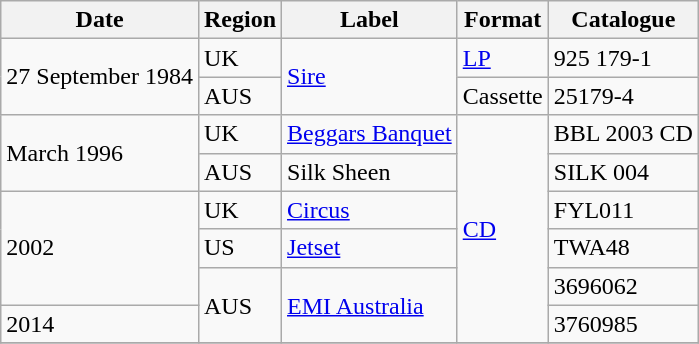<table class="wikitable">
<tr>
<th>Date</th>
<th>Region</th>
<th>Label</th>
<th>Format</th>
<th>Catalogue</th>
</tr>
<tr>
<td rowspan="3">27 September 1984</td>
<td>UK</td>
<td rowspan="3"><a href='#'>Sire</a></td>
<td rowspan="2"><a href='#'>LP</a></td>
<td rowspan="2">925 179-1</td>
</tr>
<tr>
<td rowspan="2">AUS</td>
</tr>
<tr>
<td>Cassette</td>
<td>25179-4</td>
</tr>
<tr>
<td rowspan="2">March 1996</td>
<td>UK</td>
<td><a href='#'>Beggars Banquet</a></td>
<td rowspan="6"><a href='#'>CD</a></td>
<td>BBL 2003 CD</td>
</tr>
<tr>
<td>AUS</td>
<td>Silk Sheen</td>
<td>SILK 004</td>
</tr>
<tr>
<td rowspan="3">2002</td>
<td>UK</td>
<td><a href='#'>Circus</a></td>
<td>FYL011</td>
</tr>
<tr>
<td>US</td>
<td><a href='#'>Jetset</a></td>
<td>TWA48</td>
</tr>
<tr>
<td rowspan="2">AUS</td>
<td rowspan="2"><a href='#'>EMI Australia</a></td>
<td>3696062</td>
</tr>
<tr>
<td>2014</td>
<td>3760985</td>
</tr>
<tr>
</tr>
</table>
